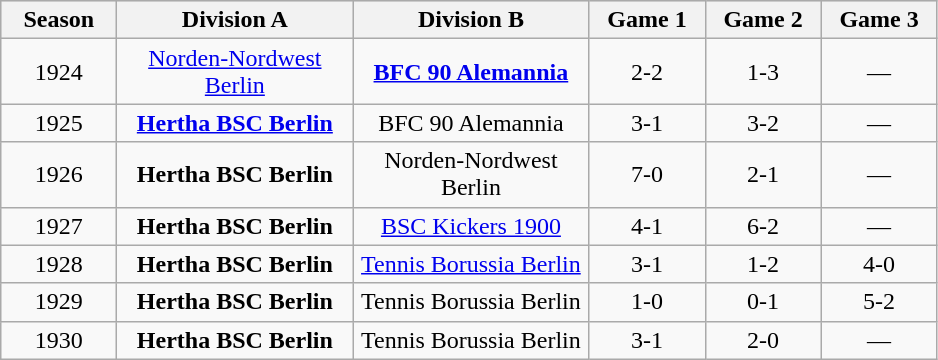<table class="wikitable">
<tr align="center" bgcolor="#dfdfdf">
<th width="70">Season</th>
<th width="150">Division A</th>
<th width="150">Division B</th>
<th width="70">Game 1</th>
<th width="70">Game 2</th>
<th width="70">Game 3</th>
</tr>
<tr align="center">
<td>1924</td>
<td><a href='#'>Norden-Nordwest Berlin</a></td>
<td><strong><a href='#'>BFC 90 Alemannia</a></strong></td>
<td>2-2</td>
<td>1-3</td>
<td>—</td>
</tr>
<tr align="center">
<td>1925</td>
<td><strong><a href='#'>Hertha BSC Berlin</a></strong></td>
<td>BFC 90 Alemannia</td>
<td>3-1</td>
<td>3-2</td>
<td>—</td>
</tr>
<tr align="center">
<td>1926</td>
<td><strong>Hertha BSC Berlin</strong></td>
<td>Norden-Nordwest Berlin</td>
<td>7-0</td>
<td>2-1</td>
<td>—</td>
</tr>
<tr align="center">
<td>1927</td>
<td><strong>Hertha BSC Berlin</strong></td>
<td><a href='#'>BSC Kickers 1900</a></td>
<td>4-1</td>
<td>6-2</td>
<td>—</td>
</tr>
<tr align="center">
<td>1928</td>
<td><strong>Hertha BSC Berlin</strong></td>
<td><a href='#'>Tennis Borussia Berlin</a></td>
<td>3-1</td>
<td>1-2</td>
<td>4-0</td>
</tr>
<tr align="center">
<td>1929</td>
<td><strong>Hertha BSC Berlin</strong></td>
<td>Tennis Borussia Berlin</td>
<td>1-0</td>
<td>0-1</td>
<td>5-2</td>
</tr>
<tr align="center">
<td>1930</td>
<td><strong>Hertha BSC Berlin</strong></td>
<td>Tennis Borussia Berlin</td>
<td>3-1</td>
<td>2-0</td>
<td>—</td>
</tr>
</table>
